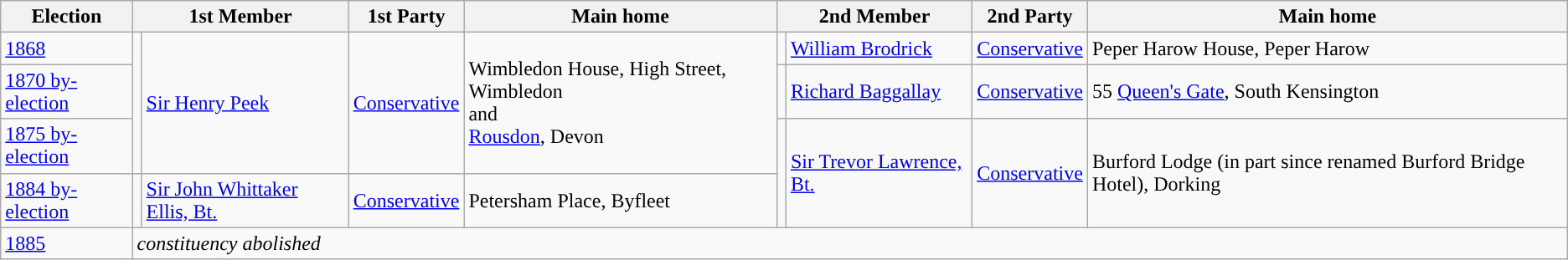<table class="wikitable">
<tr>
<th>Election</th>
<th colspan="2">1st Member</th>
<th>1st Party</th>
<th>Main home</th>
<th colspan="2">2nd Member</th>
<th>2nd Party</th>
<th>Main home</th>
</tr>
<tr>
<td><a href='#'>1868</a></td>
<td rowspan="3" style="color:inherit;background-color: "></td>
<td rowspan="3"><a href='#'>Sir Henry Peek</a></td>
<td rowspan="3"><a href='#'>Conservative</a></td>
<td rowspan="3">Wimbledon House, High Street, Wimbledon<br>and<br><a href='#'>Rousdon</a>, Devon</td>
<td style="color:inherit;background-color: "></td>
<td><a href='#'>William Brodrick</a></td>
<td><a href='#'>Conservative</a></td>
<td>Peper Harow House, Peper Harow</td>
</tr>
<tr>
<td><a href='#'>1870 by-election</a></td>
<td style="color:inherit;background-color: "></td>
<td><a href='#'>Richard Baggallay</a></td>
<td><a href='#'>Conservative</a></td>
<td>55 <a href='#'>Queen's Gate</a>, South Kensington</td>
</tr>
<tr>
<td><a href='#'>1875 by-election</a></td>
<td rowspan="2" style="color:inherit;background-color: "></td>
<td rowspan="2"><a href='#'>Sir Trevor Lawrence, Bt.</a></td>
<td rowspan="2"><a href='#'>Conservative</a></td>
<td rowspan="2">Burford Lodge (in part since renamed Burford Bridge Hotel), Dorking</td>
</tr>
<tr>
<td><a href='#'>1884 by-election</a></td>
<td style="color:inherit;background-color: "></td>
<td><a href='#'>Sir John Whittaker Ellis, Bt.</a></td>
<td><a href='#'>Conservative</a></td>
<td>Petersham Place, Byfleet</td>
</tr>
<tr>
<td><a href='#'>1885</a></td>
<td colspan="8"><em>constituency abolished</em></td>
</tr>
</table>
